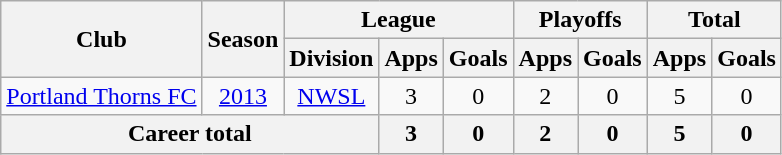<table class="wikitable" style="text-align: center;">
<tr>
<th rowspan="2">Club</th>
<th rowspan="2">Season</th>
<th colspan="3">League</th>
<th colspan="2">Playoffs</th>
<th colspan="2">Total</th>
</tr>
<tr>
<th>Division</th>
<th>Apps</th>
<th>Goals</th>
<th>Apps</th>
<th>Goals</th>
<th>Apps</th>
<th>Goals</th>
</tr>
<tr>
<td><a href='#'>Portland Thorns FC</a></td>
<td><a href='#'>2013</a></td>
<td><a href='#'>NWSL</a></td>
<td>3</td>
<td>0</td>
<td>2</td>
<td>0</td>
<td>5</td>
<td>0</td>
</tr>
<tr>
<th colspan="3">Career total</th>
<th>3</th>
<th>0</th>
<th>2</th>
<th>0</th>
<th>5</th>
<th>0</th>
</tr>
</table>
